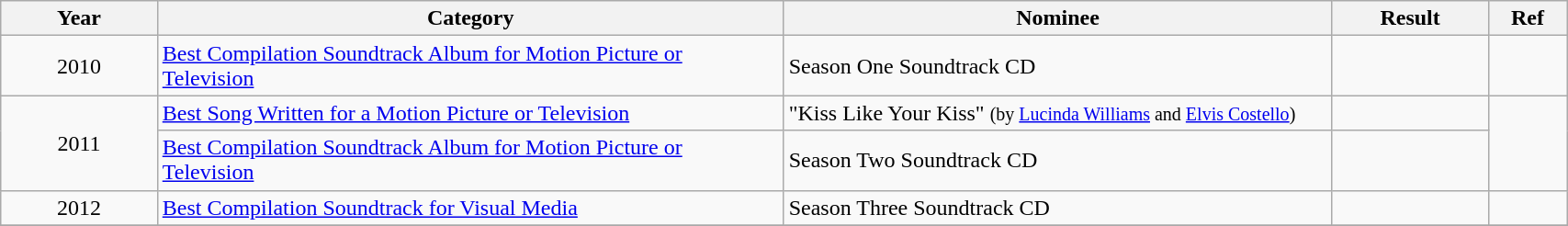<table class="wikitable" width="90%">
<tr>
<th width="10%">Year</th>
<th width="40%">Category</th>
<th width="35%">Nominee</th>
<th width="10%">Result</th>
<th width="5%">Ref</th>
</tr>
<tr>
<td align="center">2010</td>
<td><a href='#'>Best Compilation Soundtrack Album for Motion Picture or Television</a></td>
<td>Season One Soundtrack CD</td>
<td></td>
<td align="center"></td>
</tr>
<tr>
<td rowspan="2" align="center">2011</td>
<td><a href='#'>Best Song Written for a Motion Picture or Television</a></td>
<td>"Kiss Like Your Kiss" <small>(by <a href='#'>Lucinda Williams</a> and <a href='#'>Elvis Costello</a>)</small></td>
<td></td>
<td rowspan="2" align="center"></td>
</tr>
<tr>
<td><a href='#'>Best Compilation Soundtrack Album for Motion Picture or Television</a></td>
<td>Season Two Soundtrack CD</td>
<td></td>
</tr>
<tr>
<td rowspan="1" align="center">2012</td>
<td><a href='#'>Best Compilation Soundtrack for Visual Media</a></td>
<td>Season Three Soundtrack CD</td>
<td></td>
<td align="center"></td>
</tr>
<tr>
</tr>
</table>
